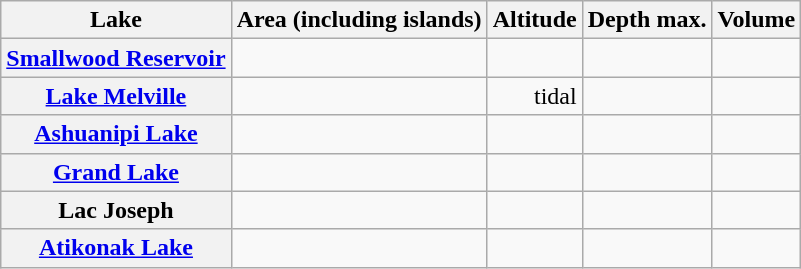<table class="wikitable sortable" style="text-align:right;">
<tr>
<th scope="col">Lake</th>
<th scope="col" data-sort-type="number">Area (including islands)</th>
<th scope="col" data-sort-type="number">Altitude</th>
<th scope="col" data-sort-type="number">Depth max.</th>
<th scope="col" data-sort-type="number">Volume</th>
</tr>
<tr>
<th scope="row"><a href='#'>Smallwood Reservoir</a></th>
<td></td>
<td></td>
<td></td>
<td></td>
</tr>
<tr>
<th scope="row"><a href='#'>Lake Melville</a></th>
<td></td>
<td>tidal</td>
<td></td>
<td></td>
</tr>
<tr>
<th scope="row"><a href='#'>Ashuanipi Lake</a></th>
<td></td>
<td></td>
<td></td>
<td></td>
</tr>
<tr>
<th scope="row"><a href='#'>Grand Lake</a></th>
<td></td>
<td></td>
<td></td>
<td></td>
</tr>
<tr>
<th scope="row">Lac Joseph</th>
<td></td>
<td></td>
<td></td>
<td></td>
</tr>
<tr>
<th scope="row"><a href='#'>Atikonak Lake</a></th>
<td></td>
<td></td>
<td></td>
<td></td>
</tr>
</table>
